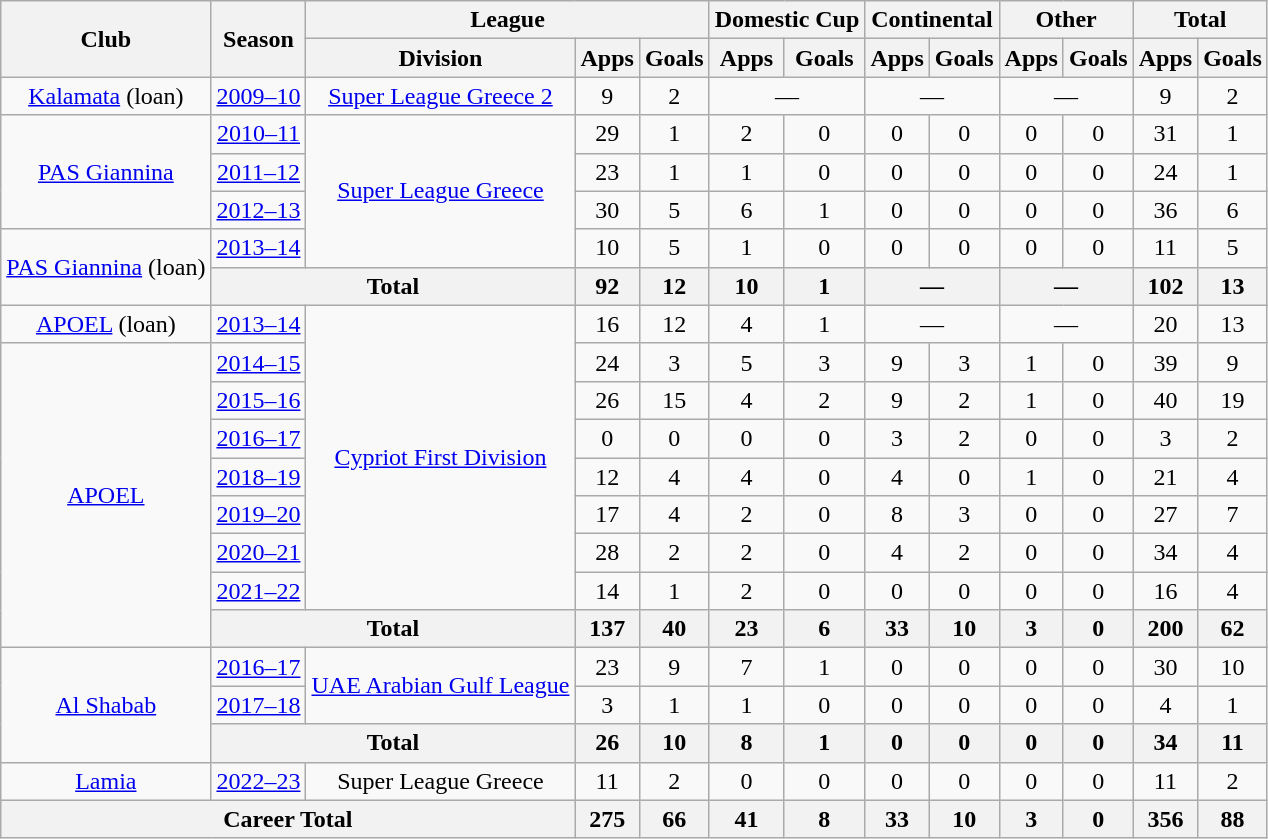<table class="wikitable" style="text-align:center">
<tr>
<th rowspan=2>Club</th>
<th rowspan=2>Season</th>
<th colspan=3>League</th>
<th colspan=2>Domestic Cup</th>
<th colspan=2>Continental</th>
<th colspan=2>Other</th>
<th colspan=2>Total</th>
</tr>
<tr>
<th>Division</th>
<th>Apps</th>
<th>Goals</th>
<th>Apps</th>
<th>Goals</th>
<th>Apps</th>
<th>Goals</th>
<th>Apps</th>
<th>Goals</th>
<th>Apps</th>
<th>Goals</th>
</tr>
<tr>
<td><a href='#'>Kalamata</a> (loan)</td>
<td><a href='#'>2009–10</a></td>
<td><a href='#'>Super League Greece 2</a></td>
<td>9</td>
<td>2</td>
<td colspan=2>—</td>
<td colspan=2>—</td>
<td colspan=2>—</td>
<td>9</td>
<td>2</td>
</tr>
<tr>
<td rowspan="3"><a href='#'>PAS Giannina</a></td>
<td><a href='#'>2010–11</a></td>
<td rowspan="4"><a href='#'>Super League Greece</a></td>
<td>29</td>
<td>1</td>
<td>2</td>
<td>0</td>
<td>0</td>
<td>0</td>
<td>0</td>
<td>0</td>
<td>31</td>
<td>1</td>
</tr>
<tr>
<td><a href='#'>2011–12</a></td>
<td>23</td>
<td>1</td>
<td>1</td>
<td>0</td>
<td>0</td>
<td>0</td>
<td>0</td>
<td>0</td>
<td>24</td>
<td>1</td>
</tr>
<tr>
<td><a href='#'>2012–13</a></td>
<td>30</td>
<td>5</td>
<td>6</td>
<td>1</td>
<td>0</td>
<td>0</td>
<td>0</td>
<td>0</td>
<td>36</td>
<td>6</td>
</tr>
<tr>
<td rowspan="2"><a href='#'>PAS Giannina</a> (loan)</td>
<td><a href='#'>2013–14</a></td>
<td>10</td>
<td>5</td>
<td>1</td>
<td>0</td>
<td>0</td>
<td>0</td>
<td>0</td>
<td>0</td>
<td>11</td>
<td>5</td>
</tr>
<tr>
<th colspan="2">Total</th>
<th>92</th>
<th>12</th>
<th>10</th>
<th>1</th>
<th colspan=2>—</th>
<th colspan=2>—</th>
<th>102</th>
<th>13</th>
</tr>
<tr>
<td><a href='#'>APOEL</a> (loan)</td>
<td><a href='#'>2013–14</a></td>
<td rowspan="8"><a href='#'>Cypriot First Division</a></td>
<td>16</td>
<td>12</td>
<td>4</td>
<td>1</td>
<td colspan=2>—</td>
<td colspan=2>—</td>
<td>20</td>
<td>13</td>
</tr>
<tr>
<td rowspan="8"><a href='#'>APOEL</a></td>
<td><a href='#'>2014–15</a></td>
<td>24</td>
<td>3</td>
<td>5</td>
<td>3</td>
<td>9</td>
<td>3</td>
<td>1</td>
<td>0</td>
<td>39</td>
<td>9</td>
</tr>
<tr>
<td><a href='#'>2015–16</a></td>
<td>26</td>
<td>15</td>
<td>4</td>
<td>2</td>
<td>9</td>
<td>2</td>
<td>1</td>
<td>0</td>
<td>40</td>
<td>19</td>
</tr>
<tr>
<td><a href='#'>2016–17</a></td>
<td>0</td>
<td>0</td>
<td>0</td>
<td>0</td>
<td>3</td>
<td>2</td>
<td>0</td>
<td>0</td>
<td>3</td>
<td>2</td>
</tr>
<tr>
<td><a href='#'>2018–19</a></td>
<td>12</td>
<td>4</td>
<td>4</td>
<td>0</td>
<td>4</td>
<td>0</td>
<td>1</td>
<td>0</td>
<td>21</td>
<td>4</td>
</tr>
<tr>
<td><a href='#'>2019–20</a></td>
<td>17</td>
<td>4</td>
<td>2</td>
<td>0</td>
<td>8</td>
<td>3</td>
<td>0</td>
<td>0</td>
<td>27</td>
<td>7</td>
</tr>
<tr>
<td><a href='#'>2020–21</a></td>
<td>28</td>
<td>2</td>
<td>2</td>
<td>0</td>
<td>4</td>
<td>2</td>
<td>0</td>
<td>0</td>
<td>34</td>
<td>4</td>
</tr>
<tr>
<td><a href='#'>2021–22</a></td>
<td>14</td>
<td>1</td>
<td>2</td>
<td>0</td>
<td>0</td>
<td>0</td>
<td>0</td>
<td>0</td>
<td>16</td>
<td>4</td>
</tr>
<tr>
<th colspan="2">Total</th>
<th>137</th>
<th>40</th>
<th>23</th>
<th>6</th>
<th>33</th>
<th>10</th>
<th>3</th>
<th>0</th>
<th>200</th>
<th>62</th>
</tr>
<tr>
<td rowspan="3"><a href='#'>Al Shabab</a></td>
<td><a href='#'>2016–17</a></td>
<td rowspan="2"><a href='#'>UAE Arabian Gulf League</a></td>
<td>23</td>
<td>9</td>
<td>7</td>
<td>1</td>
<td>0</td>
<td>0</td>
<td>0</td>
<td>0</td>
<td>30</td>
<td>10</td>
</tr>
<tr>
<td><a href='#'>2017–18</a></td>
<td>3</td>
<td>1</td>
<td>1</td>
<td>0</td>
<td>0</td>
<td>0</td>
<td>0</td>
<td>0</td>
<td>4</td>
<td>1</td>
</tr>
<tr>
<th colspan="2">Total</th>
<th>26</th>
<th>10</th>
<th>8</th>
<th>1</th>
<th>0</th>
<th>0</th>
<th>0</th>
<th>0</th>
<th>34</th>
<th>11</th>
</tr>
<tr>
<td><a href='#'>Lamia</a></td>
<td><a href='#'>2022–23</a></td>
<td>Super League Greece</td>
<td>11</td>
<td>2</td>
<td>0</td>
<td>0</td>
<td>0</td>
<td>0</td>
<td>0</td>
<td>0</td>
<td>11</td>
<td>2</td>
</tr>
<tr>
<th colspan="3">Career Total</th>
<th>275</th>
<th>66</th>
<th>41</th>
<th>8</th>
<th>33</th>
<th>10</th>
<th>3</th>
<th>0</th>
<th>356</th>
<th>88</th>
</tr>
</table>
